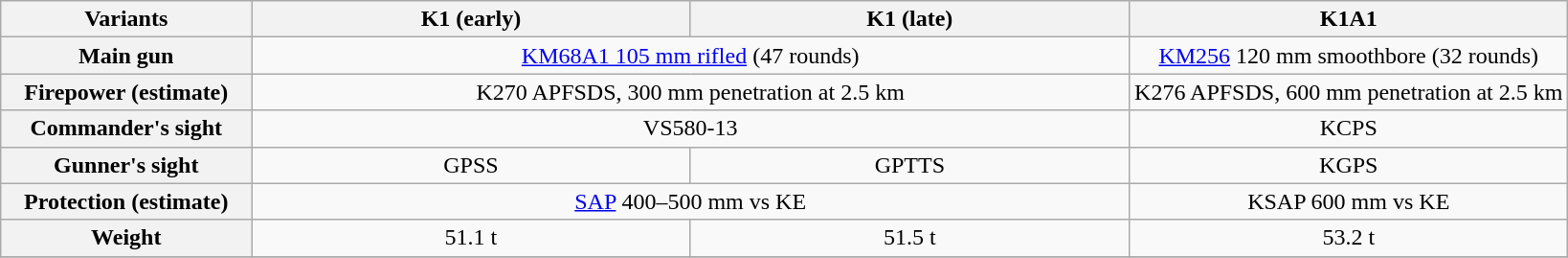<table class="wikitable">
<tr style="text-align:center;">
<th style=width:140px>Variants</th>
<th style=width:28%>K1 (early)</th>
<th style=width:28%>K1 (late)</th>
<th style=width:28%>K1A1</th>
</tr>
<tr style="text-align:center;">
<th>Main gun</th>
<td colspan=2><a href='#'>KM68A1 105 mm rifled</a> (47 rounds)</td>
<td><a href='#'>KM256</a> 120 mm smoothbore (32 rounds)</td>
</tr>
<tr style="text-align:center;">
<th>Firepower (estimate)</th>
<td colspan=2>K270 APFSDS, 300 mm penetration at 2.5 km</td>
<td>K276 APFSDS, 600 mm penetration at 2.5 km</td>
</tr>
<tr style="text-align:center;">
<th>Commander's sight</th>
<td colspan=2>VS580-13</td>
<td>KCPS</td>
</tr>
<tr style="text-align:center;">
<th>Gunner's sight</th>
<td>GPSS</td>
<td>GPTTS</td>
<td>KGPS</td>
</tr>
<tr style="text-align:center;">
<th>Protection (estimate)</th>
<td colspan=2><a href='#'>SAP</a> 400–500 mm vs KE</td>
<td>KSAP 600 mm vs KE</td>
</tr>
<tr style="text-align:center;">
<th>Weight</th>
<td>51.1 t</td>
<td>51.5 t</td>
<td>53.2 t</td>
</tr>
<tr style="text-align:center;">
</tr>
</table>
